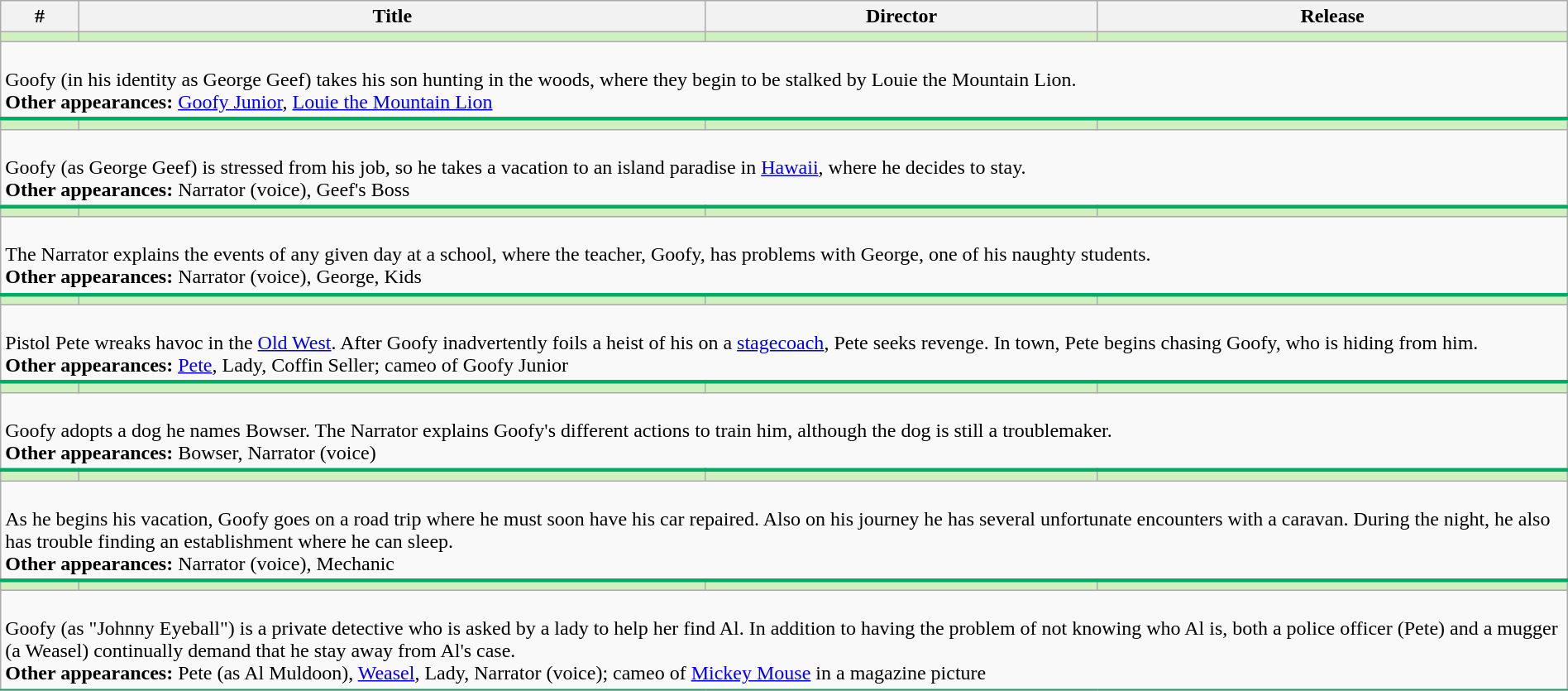<table class="wikitable sortable" width="100%">
<tr>
<th width="5%">#</th>
<th width="40%">Title</th>
<th width="25%" class="unsortable">Director</th>
<th width="30%">Release</th>
</tr>
<tr>
<td style="background-color: #D0F0C0"></td>
<td style="background-color: #D0F0C0"></td>
<td style="background-color: #D0F0C0"></td>
<td style="background-color: #D0F0C0"></td>
</tr>
<tr class="expand-child" style="border-bottom: 3px solid #00AB66;">
<td colspan="4"><br>Goofy (in his identity as George Geef) takes his son hunting in the woods, where they begin to be stalked by Louie the Mountain Lion.<br><strong>Other appearances:</strong> <a href='#'>Goofy Junior</a>, <a href='#'>Louie the Mountain Lion</a></td>
</tr>
<tr>
<td style="background-color: #D0F0C0"></td>
<td style="background-color: #D0F0C0"></td>
<td style="background-color: #D0F0C0"></td>
<td style="background-color: #D0F0C0"></td>
</tr>
<tr class="expand-child" style="border-bottom: 3px solid #00AB66;">
<td colspan="4"><br>Goofy (as George Geef) is stressed from his job, so he takes a vacation to an island paradise in <a href='#'>Hawaii</a>, where he decides to stay.<br><strong>Other appearances:</strong> Narrator (voice), Geef's Boss</td>
</tr>
<tr>
<td style="background-color: #D0F0C0"></td>
<td style="background-color: #D0F0C0"></td>
<td style="background-color: #D0F0C0"></td>
<td style="background-color: #D0F0C0"></td>
</tr>
<tr class="expand-child" style="border-bottom: 3px solid #00AB66;">
<td colspan="4"><br>The Narrator explains the events of any given day at a school, where the teacher, Goofy, has problems with George, one of his naughty students.<br><strong>Other appearances:</strong> Narrator (voice), George, Kids</td>
</tr>
<tr>
<td style="background-color: #D0F0C0"></td>
<td style="background-color: #D0F0C0"></td>
<td style="background-color: #D0F0C0"></td>
<td style="background-color: #D0F0C0"></td>
</tr>
<tr class="expand-child" style="border-bottom: 3px solid #00AB66;">
<td colspan="4"><br>Pistol Pete wreaks havoc in the <a href='#'>Old West</a>. After Goofy inadvertently foils a heist of his on a <a href='#'>stagecoach</a>, Pete seeks revenge. In town, Pete begins chasing Goofy, who is hiding from him.<br><strong>Other appearances:</strong> <a href='#'>Pete</a>, Lady, Coffin Seller; cameo of Goofy Junior</td>
</tr>
<tr>
<td style="background-color: #D0F0C0"></td>
<td style="background-color: #D0F0C0"></td>
<td style="background-color: #D0F0C0"></td>
<td style="background-color: #D0F0C0"></td>
</tr>
<tr class="expand-child" style="border-bottom: 3px solid #00AB66;">
<td colspan="4"><br>Goofy adopts a dog he names Bowser. The Narrator explains Goofy's different actions to train him, although the dog is still a troublemaker.<br><strong>Other appearances:</strong> Bowser, Narrator (voice)</td>
</tr>
<tr>
<td style="background-color: #D0F0C0"></td>
<td style="background-color: #D0F0C0"></td>
<td style="background-color: #D0F0C0"></td>
<td style="background-color: #D0F0C0"></td>
</tr>
<tr class="expand-child" style="border-bottom: 3px solid #00AB66;">
<td colspan="4"><br>As he begins his vacation, Goofy goes on a road trip where he must soon have his car repaired. Also on his journey he has several unfortunate encounters with a caravan. During the night, he also has trouble finding an establishment where he can sleep.<br><strong>Other appearances:</strong> Narrator (voice), Mechanic</td>
</tr>
<tr>
<td style="background-color: #D0F0C0"></td>
<td style="background-color: #D0F0C0"></td>
<td style="background-color: #D0F0C0"></td>
<td style="background-color: #D0F0C0"></td>
</tr>
<tr class="expand-child" style="border-bottom: 3px solid #00AB66;">
<td colspan="4"><br>Goofy (as "Johnny Eyeball") is a private detective who is asked by a lady to help her find Al. In addition to having the problem of not knowing who Al is, both a police officer (Pete) and a mugger (a Weasel) continually demand that he stay away from Al's case.<br><strong>Other appearances:</strong> Pete (as Al Muldoon), <a href='#'>Weasel</a>, Lady, Narrator (voice); cameo of <a href='#'>Mickey Mouse</a> in a magazine picture</td>
</tr>
<tr>
</tr>
</table>
